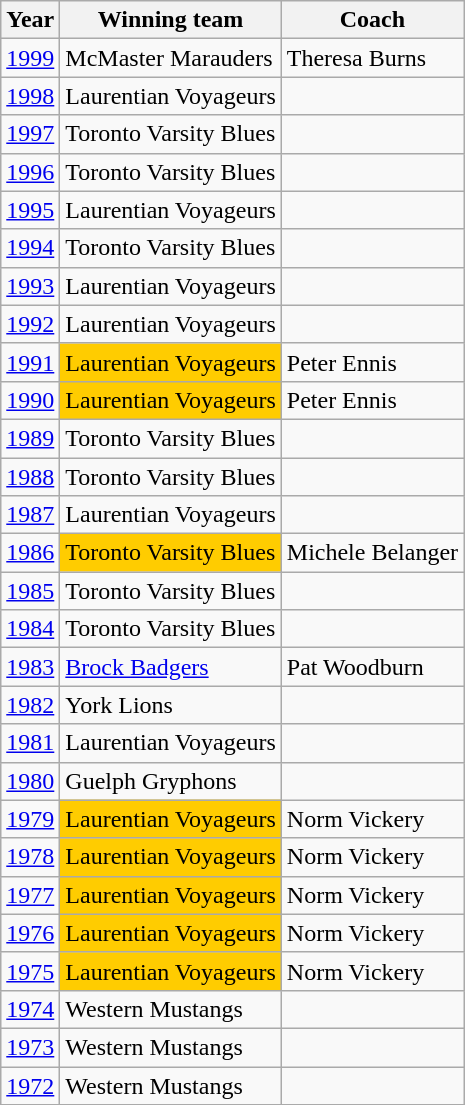<table class="wikitable sortable">
<tr>
<th>Year</th>
<th>Winning team</th>
<th>Coach</th>
</tr>
<tr>
<td align="center"><a href='#'>1999</a></td>
<td>McMaster Marauders</td>
<td>Theresa Burns</td>
</tr>
<tr>
<td align="center"><a href='#'>1998</a></td>
<td>Laurentian Voyageurs</td>
<td></td>
</tr>
<tr>
<td align="center"><a href='#'>1997</a></td>
<td>Toronto Varsity Blues</td>
<td></td>
</tr>
<tr>
<td align="center"><a href='#'>1996</a></td>
<td>Toronto Varsity Blues</td>
<td></td>
</tr>
<tr>
<td align="center"><a href='#'>1995</a></td>
<td>Laurentian Voyageurs</td>
<td></td>
</tr>
<tr>
<td align="center"><a href='#'>1994</a></td>
<td>Toronto Varsity Blues</td>
<td></td>
</tr>
<tr>
<td align="center"><a href='#'>1993</a></td>
<td>Laurentian Voyageurs</td>
<td></td>
</tr>
<tr>
<td align="center"><a href='#'>1992</a></td>
<td>Laurentian Voyageurs</td>
<td></td>
</tr>
<tr>
<td align="center"><a href='#'>1991</a></td>
<td style="background:#fc0;">Laurentian Voyageurs</td>
<td>Peter Ennis</td>
</tr>
<tr>
<td align="center"><a href='#'>1990</a></td>
<td style="background:#fc0;">Laurentian Voyageurs</td>
<td>Peter Ennis</td>
</tr>
<tr>
<td align="center"><a href='#'>1989</a></td>
<td>Toronto Varsity Blues</td>
<td></td>
</tr>
<tr>
<td align="center"><a href='#'>1988</a></td>
<td>Toronto Varsity Blues</td>
<td></td>
</tr>
<tr>
<td align="center"><a href='#'>1987</a></td>
<td>Laurentian Voyageurs</td>
<td></td>
</tr>
<tr>
<td align="center"><a href='#'>1986</a></td>
<td style="background:#fc0;">Toronto Varsity Blues</td>
<td>Michele Belanger</td>
</tr>
<tr>
<td align="center"><a href='#'>1985</a></td>
<td>Toronto Varsity Blues</td>
<td></td>
</tr>
<tr>
<td align="center"><a href='#'>1984</a></td>
<td>Toronto Varsity Blues</td>
<td></td>
</tr>
<tr>
<td align="center"><a href='#'>1983</a></td>
<td><a href='#'>Brock Badgers</a></td>
<td>Pat Woodburn </td>
</tr>
<tr>
<td align="center"><a href='#'>1982</a></td>
<td>York Lions</td>
<td></td>
</tr>
<tr>
<td align="center"><a href='#'>1981</a></td>
<td>Laurentian Voyageurs</td>
<td></td>
</tr>
<tr>
<td align="center"><a href='#'>1980</a></td>
<td>Guelph Gryphons</td>
<td></td>
</tr>
<tr>
<td align="center"><a href='#'>1979</a></td>
<td style="background:#fc0;">Laurentian Voyageurs</td>
<td>Norm Vickery</td>
</tr>
<tr>
<td align="center"><a href='#'>1978</a></td>
<td style="background:#fc0;">Laurentian Voyageurs</td>
<td>Norm Vickery</td>
</tr>
<tr>
<td align="center"><a href='#'>1977</a></td>
<td style="background:#fc0;">Laurentian Voyageurs</td>
<td>Norm Vickery</td>
</tr>
<tr>
<td align="center"><a href='#'>1976</a></td>
<td style="background:#fc0;">Laurentian Voyageurs</td>
<td>Norm Vickery</td>
</tr>
<tr>
<td align="center"><a href='#'>1975</a></td>
<td style="background:#fc0;">Laurentian Voyageurs</td>
<td>Norm Vickery</td>
</tr>
<tr>
<td align="center"><a href='#'>1974</a></td>
<td>Western Mustangs</td>
<td></td>
</tr>
<tr>
<td align="center"><a href='#'>1973</a></td>
<td>Western Mustangs</td>
<td></td>
</tr>
<tr>
<td align="center"><a href='#'>1972</a></td>
<td>Western Mustangs</td>
<td></td>
</tr>
<tr>
</tr>
</table>
